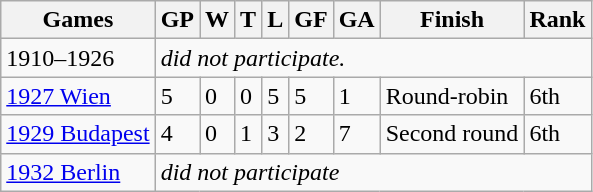<table class="wikitable sortable">
<tr>
<th>Games</th>
<th>GP</th>
<th>W</th>
<th>T</th>
<th>L</th>
<th>GF</th>
<th>GA</th>
<th>Finish</th>
<th>Rank</th>
</tr>
<tr>
<td>1910–1926</td>
<td colspan=8><em>did not participate.</em></td>
</tr>
<tr>
<td> <a href='#'>1927 Wien</a></td>
<td>5</td>
<td>0</td>
<td>0</td>
<td>5</td>
<td>5</td>
<td>1</td>
<td>Round-robin</td>
<td>6th</td>
</tr>
<tr>
<td> <a href='#'>1929 Budapest</a></td>
<td>4</td>
<td>0</td>
<td>1</td>
<td>3</td>
<td>2</td>
<td>7</td>
<td>Second round</td>
<td>6th</td>
</tr>
<tr>
<td> <a href='#'>1932 Berlin</a></td>
<td colspan=8><em>did not participate</em></td>
</tr>
</table>
